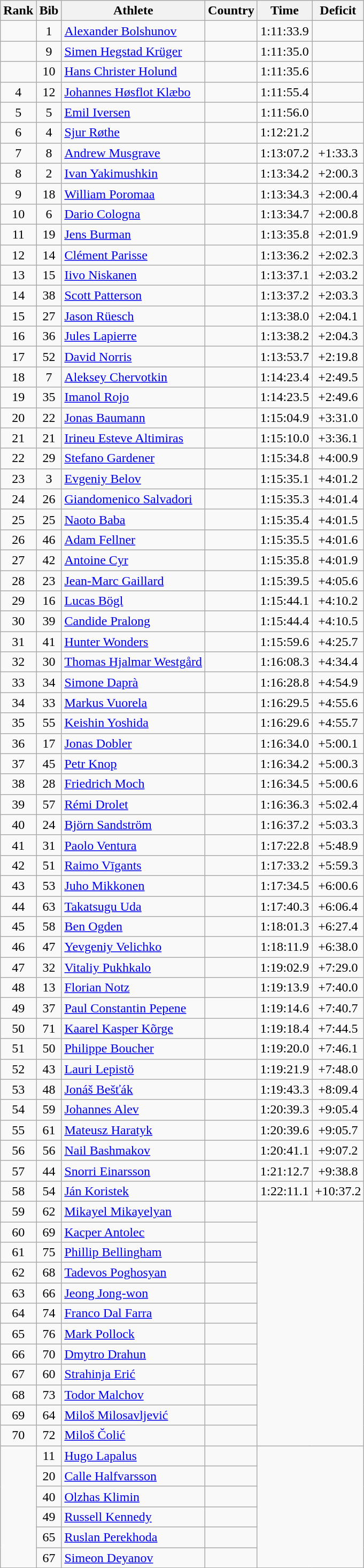<table class="wikitable sortable" style="text-align:center">
<tr>
<th>Rank</th>
<th>Bib</th>
<th>Athlete</th>
<th>Country</th>
<th>Time</th>
<th>Deficit</th>
</tr>
<tr>
<td></td>
<td>1</td>
<td align=left><a href='#'>Alexander Bolshunov</a></td>
<td align=left></td>
<td>1:11:33.9</td>
<td></td>
</tr>
<tr>
<td></td>
<td>9</td>
<td align=left><a href='#'>Simen Hegstad Krüger</a></td>
<td align=left></td>
<td>1:11:35.0</td>
<td></td>
</tr>
<tr>
<td></td>
<td>10</td>
<td align=left><a href='#'>Hans Christer Holund</a></td>
<td align=left></td>
<td>1:11:35.6</td>
<td></td>
</tr>
<tr>
<td>4</td>
<td>12</td>
<td align=left><a href='#'>Johannes Høsflot Klæbo</a></td>
<td align=left></td>
<td>1:11:55.4</td>
<td></td>
</tr>
<tr>
<td>5</td>
<td>5</td>
<td align=left><a href='#'>Emil Iversen</a></td>
<td align=left></td>
<td>1:11:56.0</td>
<td></td>
</tr>
<tr>
<td>6</td>
<td>4</td>
<td align=left><a href='#'>Sjur Røthe</a></td>
<td align=left></td>
<td>1:12:21.2</td>
<td></td>
</tr>
<tr>
<td>7</td>
<td>8</td>
<td align=left><a href='#'>Andrew Musgrave</a></td>
<td align=left></td>
<td>1:13:07.2</td>
<td>+1:33.3</td>
</tr>
<tr>
<td>8</td>
<td>2</td>
<td align=left><a href='#'>Ivan Yakimushkin</a></td>
<td align=left></td>
<td>1:13:34.2</td>
<td>+2:00.3</td>
</tr>
<tr>
<td>9</td>
<td>18</td>
<td align=left><a href='#'>William Poromaa</a></td>
<td align=left></td>
<td>1:13:34.3</td>
<td>+2:00.4</td>
</tr>
<tr>
<td>10</td>
<td>6</td>
<td align=left><a href='#'>Dario Cologna</a></td>
<td align=left></td>
<td>1:13:34.7</td>
<td>+2:00.8</td>
</tr>
<tr>
<td>11</td>
<td>19</td>
<td align=left><a href='#'>Jens Burman</a></td>
<td align=left></td>
<td>1:13:35.8</td>
<td>+2:01.9</td>
</tr>
<tr>
<td>12</td>
<td>14</td>
<td align=left><a href='#'>Clément Parisse</a></td>
<td align=left></td>
<td>1:13:36.2</td>
<td>+2:02.3</td>
</tr>
<tr>
<td>13</td>
<td>15</td>
<td align=left><a href='#'>Iivo Niskanen</a></td>
<td align=left></td>
<td>1:13:37.1</td>
<td>+2:03.2</td>
</tr>
<tr>
<td>14</td>
<td>38</td>
<td align=left><a href='#'>Scott Patterson</a></td>
<td align=left></td>
<td>1:13:37.2</td>
<td>+2:03.3</td>
</tr>
<tr>
<td>15</td>
<td>27</td>
<td align=left><a href='#'>Jason Rüesch</a></td>
<td align=left></td>
<td>1:13:38.0</td>
<td>+2:04.1</td>
</tr>
<tr>
<td>16</td>
<td>36</td>
<td align=left><a href='#'>Jules Lapierre</a></td>
<td align=left></td>
<td>1:13:38.2</td>
<td>+2:04.3</td>
</tr>
<tr>
<td>17</td>
<td>52</td>
<td align=left><a href='#'>David Norris</a></td>
<td align="left"></td>
<td>1:13:53.7</td>
<td>+2:19.8</td>
</tr>
<tr>
<td>18</td>
<td>7</td>
<td align=left><a href='#'>Aleksey Chervotkin</a></td>
<td align=left></td>
<td>1:14:23.4</td>
<td>+2:49.5</td>
</tr>
<tr>
<td>19</td>
<td>35</td>
<td align=left><a href='#'>Imanol Rojo</a></td>
<td align=left></td>
<td>1:14:23.5</td>
<td>+2:49.6</td>
</tr>
<tr>
<td>20</td>
<td>22</td>
<td align=left><a href='#'>Jonas Baumann</a></td>
<td align=left></td>
<td>1:15:04.9</td>
<td>+3:31.0</td>
</tr>
<tr>
<td>21</td>
<td>21</td>
<td align=left><a href='#'>Irineu Esteve Altimiras</a></td>
<td align=left></td>
<td>1:15:10.0</td>
<td>+3:36.1</td>
</tr>
<tr>
<td>22</td>
<td>29</td>
<td align=left><a href='#'>Stefano Gardener</a></td>
<td align="left"></td>
<td>1:15:34.8</td>
<td>+4:00.9</td>
</tr>
<tr>
<td>23</td>
<td>3</td>
<td align=left><a href='#'>Evgeniy Belov</a></td>
<td align=left></td>
<td>1:15:35.1</td>
<td>+4:01.2</td>
</tr>
<tr>
<td>24</td>
<td>26</td>
<td align=left><a href='#'>Giandomenico Salvadori</a></td>
<td align=left></td>
<td>1:15:35.3</td>
<td>+4:01.4</td>
</tr>
<tr>
<td>25</td>
<td>25</td>
<td align=left><a href='#'>Naoto Baba</a></td>
<td align=left></td>
<td>1:15:35.4</td>
<td>+4:01.5</td>
</tr>
<tr>
<td>26</td>
<td>46</td>
<td align=left><a href='#'>Adam Fellner</a></td>
<td align=left></td>
<td>1:15:35.5</td>
<td>+4:01.6</td>
</tr>
<tr>
<td>27</td>
<td>42</td>
<td align=left><a href='#'>Antoine Cyr</a></td>
<td align=left></td>
<td>1:15:35.8</td>
<td>+4:01.9</td>
</tr>
<tr>
<td>28</td>
<td>23</td>
<td align=left><a href='#'>Jean-Marc Gaillard</a></td>
<td align=left></td>
<td>1:15:39.5</td>
<td>+4:05.6</td>
</tr>
<tr>
<td>29</td>
<td>16</td>
<td align=left><a href='#'>Lucas Bögl</a></td>
<td align=left></td>
<td>1:15:44.1</td>
<td>+4:10.2</td>
</tr>
<tr>
<td>30</td>
<td>39</td>
<td align=left><a href='#'>Candide Pralong</a></td>
<td align=left></td>
<td>1:15:44.4</td>
<td>+4:10.5</td>
</tr>
<tr>
<td>31</td>
<td>41</td>
<td align=left><a href='#'>Hunter Wonders</a></td>
<td align="left"></td>
<td>1:15:59.6</td>
<td>+4:25.7</td>
</tr>
<tr>
<td>32</td>
<td>30</td>
<td align=left><a href='#'>Thomas Hjalmar Westgård</a></td>
<td align=left></td>
<td>1:16:08.3</td>
<td>+4:34.4</td>
</tr>
<tr>
<td>33</td>
<td>34</td>
<td align=left><a href='#'>Simone Daprà</a></td>
<td align="left"></td>
<td>1:16:28.8</td>
<td>+4:54.9</td>
</tr>
<tr>
<td>34</td>
<td>33</td>
<td align=left><a href='#'>Markus Vuorela</a></td>
<td align="left"></td>
<td>1:16:29.5</td>
<td>+4:55.6</td>
</tr>
<tr>
<td>35</td>
<td>55</td>
<td align=left><a href='#'>Keishin Yoshida</a></td>
<td align=left></td>
<td>1:16:29.6</td>
<td>+4:55.7</td>
</tr>
<tr>
<td>36</td>
<td>17</td>
<td align=left><a href='#'>Jonas Dobler</a></td>
<td align=left></td>
<td>1:16:34.0</td>
<td>+5:00.1</td>
</tr>
<tr>
<td>37</td>
<td>45</td>
<td align=left><a href='#'>Petr Knop</a></td>
<td align=left></td>
<td>1:16:34.2</td>
<td>+5:00.3</td>
</tr>
<tr>
<td>38</td>
<td>28</td>
<td align=left><a href='#'>Friedrich Moch</a></td>
<td align=left></td>
<td>1:16:34.5</td>
<td>+5:00.6</td>
</tr>
<tr>
<td>39</td>
<td>57</td>
<td align=left><a href='#'>Rémi Drolet</a></td>
<td align=left></td>
<td>1:16:36.3</td>
<td>+5:02.4</td>
</tr>
<tr>
<td>40</td>
<td>24</td>
<td align=left><a href='#'>Björn Sandström</a></td>
<td align="left"></td>
<td>1:16:37.2</td>
<td>+5:03.3</td>
</tr>
<tr>
<td>41</td>
<td>31</td>
<td align=left><a href='#'>Paolo Ventura</a></td>
<td align=left></td>
<td>1:17:22.8</td>
<td>+5:48.9</td>
</tr>
<tr>
<td>42</td>
<td>51</td>
<td align=left><a href='#'>Raimo Vīgants</a></td>
<td align=left></td>
<td>1:17:33.2</td>
<td>+5:59.3</td>
</tr>
<tr>
<td>43</td>
<td>53</td>
<td align=left><a href='#'>Juho Mikkonen</a></td>
<td align=left></td>
<td>1:17:34.5</td>
<td>+6:00.6</td>
</tr>
<tr>
<td>44</td>
<td>63</td>
<td align=left><a href='#'>Takatsugu Uda</a></td>
<td align=left></td>
<td>1:17:40.3</td>
<td>+6:06.4</td>
</tr>
<tr>
<td>45</td>
<td>58</td>
<td align=left><a href='#'>Ben Ogden</a></td>
<td align=left></td>
<td>1:18:01.3</td>
<td>+6:27.4</td>
</tr>
<tr>
<td>46</td>
<td>47</td>
<td align=left><a href='#'>Yevgeniy Velichko</a></td>
<td align=left></td>
<td>1:18:11.9</td>
<td>+6:38.0</td>
</tr>
<tr>
<td>47</td>
<td>32</td>
<td align=left><a href='#'>Vitaliy Pukhkalo</a></td>
<td align=left></td>
<td>1:19:02.9</td>
<td>+7:29.0</td>
</tr>
<tr>
<td>48</td>
<td>13</td>
<td align=left><a href='#'>Florian Notz</a></td>
<td align=left></td>
<td>1:19:13.9</td>
<td>+7:40.0</td>
</tr>
<tr>
<td>49</td>
<td>37</td>
<td align=left><a href='#'>Paul Constantin Pepene</a></td>
<td align=left></td>
<td>1:19:14.6</td>
<td>+7:40.7</td>
</tr>
<tr>
<td>50</td>
<td>71</td>
<td align=left><a href='#'>Kaarel Kasper Kõrge</a></td>
<td align="left"></td>
<td>1:19:18.4</td>
<td>+7:44.5</td>
</tr>
<tr>
<td>51</td>
<td>50</td>
<td align=left><a href='#'>Philippe Boucher</a></td>
<td align="left"></td>
<td>1:19:20.0</td>
<td>+7:46.1</td>
</tr>
<tr>
<td>52</td>
<td>43</td>
<td align=left><a href='#'>Lauri Lepistö</a></td>
<td align="left"></td>
<td>1:19:21.9</td>
<td>+7:48.0</td>
</tr>
<tr>
<td>53</td>
<td>48</td>
<td align=left><a href='#'>Jonáš Bešťák</a></td>
<td align="left"></td>
<td>1:19:43.3</td>
<td>+8:09.4</td>
</tr>
<tr>
<td>54</td>
<td>59</td>
<td align=left><a href='#'>Johannes Alev</a></td>
<td align="left"></td>
<td>1:20:39.3</td>
<td>+9:05.4</td>
</tr>
<tr>
<td>55</td>
<td>61</td>
<td align=left><a href='#'>Mateusz Haratyk</a></td>
<td align=left></td>
<td>1:20:39.6</td>
<td>+9:05.7</td>
</tr>
<tr>
<td>56</td>
<td>56</td>
<td align=left><a href='#'>Nail Bashmakov</a></td>
<td align="left"></td>
<td>1:20:41.1</td>
<td>+9:07.2</td>
</tr>
<tr>
<td>57</td>
<td>44</td>
<td align=left><a href='#'>Snorri Einarsson</a></td>
<td align=left></td>
<td>1:21:12.7</td>
<td>+9:38.8</td>
</tr>
<tr>
<td>58</td>
<td>54</td>
<td align=left><a href='#'>Ján Koristek</a></td>
<td align=left></td>
<td>1:22:11.1</td>
<td>+10:37.2</td>
</tr>
<tr>
<td>59</td>
<td>62</td>
<td align=left><a href='#'>Mikayel Mikayelyan</a></td>
<td align=left></td>
<td colspan=2 rowspan=12></td>
</tr>
<tr>
<td>60</td>
<td>69</td>
<td align=left><a href='#'>Kacper Antolec</a></td>
<td align="left"></td>
</tr>
<tr>
<td>61</td>
<td>75</td>
<td align=left><a href='#'>Phillip Bellingham</a></td>
<td align=left></td>
</tr>
<tr>
<td>62</td>
<td>68</td>
<td align=left><a href='#'>Tadevos Poghosyan</a></td>
<td align="left"></td>
</tr>
<tr>
<td>63</td>
<td>66</td>
<td align=left><a href='#'>Jeong Jong-won</a></td>
<td align="left"></td>
</tr>
<tr>
<td>64</td>
<td>74</td>
<td align=left><a href='#'>Franco Dal Farra</a></td>
<td align="left"></td>
</tr>
<tr>
<td>65</td>
<td>76</td>
<td align=left><a href='#'>Mark Pollock</a></td>
<td align="left"></td>
</tr>
<tr>
<td>66</td>
<td>70</td>
<td align=left><a href='#'>Dmytro Drahun</a></td>
<td align="left"></td>
</tr>
<tr>
<td>67</td>
<td>60</td>
<td align=left><a href='#'>Strahinja Erić</a></td>
<td align="left"></td>
</tr>
<tr>
<td>68</td>
<td>73</td>
<td align=left><a href='#'>Todor Malchov</a></td>
<td align="left"></td>
</tr>
<tr>
<td>69</td>
<td>64</td>
<td align=left><a href='#'>Miloš Milosavljević</a></td>
<td align="left"></td>
</tr>
<tr>
<td>70</td>
<td>72</td>
<td align=left><a href='#'>Miloš Čolić</a></td>
<td align="left"></td>
</tr>
<tr>
<td rowspan=6></td>
<td>11</td>
<td align=left><a href='#'>Hugo Lapalus</a></td>
<td align=left></td>
<td colspan=2 rowspan=6></td>
</tr>
<tr>
<td>20</td>
<td align=left><a href='#'>Calle Halfvarsson</a></td>
<td align=left></td>
</tr>
<tr>
<td>40</td>
<td align=left><a href='#'>Olzhas Klimin</a></td>
<td align="left"></td>
</tr>
<tr>
<td>49</td>
<td align=left><a href='#'>Russell Kennedy</a></td>
<td align=left></td>
</tr>
<tr>
<td>65</td>
<td align=left><a href='#'>Ruslan Perekhoda</a></td>
<td align=left></td>
</tr>
<tr>
<td>67</td>
<td align=left><a href='#'>Simeon Deyanov</a></td>
<td align="left"></td>
</tr>
</table>
